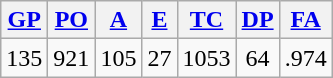<table class="wikitable">
<tr>
<th><a href='#'>GP</a></th>
<th><a href='#'>PO</a></th>
<th><a href='#'>A</a></th>
<th><a href='#'>E</a></th>
<th><a href='#'>TC</a></th>
<th><a href='#'>DP</a></th>
<th><a href='#'>FA</a></th>
</tr>
<tr align=center>
<td>135</td>
<td>921</td>
<td>105</td>
<td>27</td>
<td>1053</td>
<td>64</td>
<td>.974</td>
</tr>
</table>
